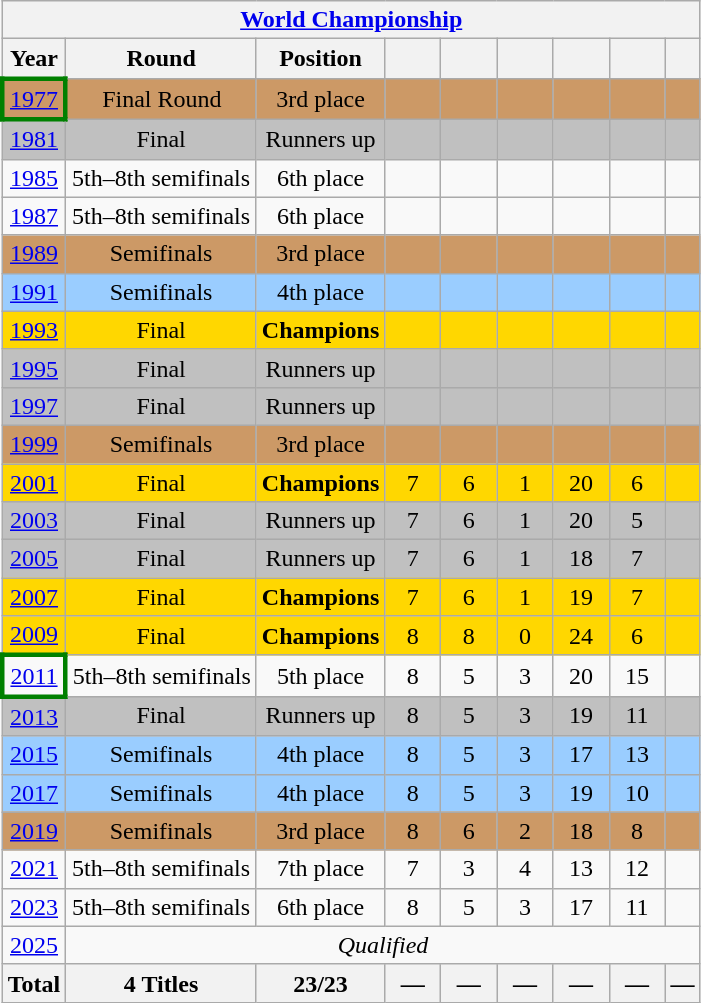<table class="wikitable" style="text-align: center;">
<tr>
<th colspan=9><strong><a href='#'>World Championship</a></strong></th>
</tr>
<tr>
<th><strong>Year</strong></th>
<th><strong>Round</strong></th>
<th><strong>Position</strong></th>
<th width=30><strong></strong></th>
<th width=30><strong></strong></th>
<th width=30><strong></strong></th>
<th width=30><strong></strong></th>
<th width=30><strong></strong></th>
<th><strong></strong></th>
</tr>
<tr bgcolor=cc9966>
<td style="border:3px solid green"> <a href='#'>1977</a></td>
<td>Final Round</td>
<td>3rd place</td>
<td></td>
<td></td>
<td></td>
<td></td>
<td></td>
<td></td>
</tr>
<tr bgcolor=silver>
<td> <a href='#'>1981</a></td>
<td>Final</td>
<td>Runners up</td>
<td></td>
<td></td>
<td></td>
<td></td>
<td></td>
<td></td>
</tr>
<tr>
<td> <a href='#'>1985</a></td>
<td>5th–8th semifinals</td>
<td>6th place</td>
<td></td>
<td></td>
<td></td>
<td></td>
<td></td>
<td></td>
</tr>
<tr>
<td> <a href='#'>1987</a></td>
<td>5th–8th semifinals</td>
<td>6th place</td>
<td></td>
<td></td>
<td></td>
<td></td>
<td></td>
<td></td>
</tr>
<tr bgcolor=cc9966>
<td> <a href='#'>1989</a></td>
<td>Semifinals</td>
<td>3rd place</td>
<td></td>
<td></td>
<td></td>
<td></td>
<td></td>
<td></td>
</tr>
<tr bgcolor=9acdff>
<td> <a href='#'>1991</a></td>
<td>Semifinals</td>
<td>4th place</td>
<td></td>
<td></td>
<td></td>
<td></td>
<td></td>
<td></td>
</tr>
<tr bgcolor=gold>
<td> <a href='#'>1993</a></td>
<td>Final</td>
<td><strong>Champions</strong></td>
<td></td>
<td></td>
<td></td>
<td></td>
<td></td>
<td></td>
</tr>
<tr bgcolor=silver>
<td> <a href='#'>1995</a></td>
<td>Final</td>
<td>Runners up</td>
<td></td>
<td></td>
<td></td>
<td></td>
<td></td>
<td></td>
</tr>
<tr bgcolor=silver>
<td> <a href='#'>1997</a></td>
<td>Final</td>
<td>Runners up</td>
<td></td>
<td></td>
<td></td>
<td></td>
<td></td>
<td></td>
</tr>
<tr bgcolor=cc9966>
<td> <a href='#'>1999</a></td>
<td>Semifinals</td>
<td>3rd place</td>
<td></td>
<td></td>
<td></td>
<td></td>
<td></td>
<td></td>
</tr>
<tr bgcolor=gold>
<td> <a href='#'>2001</a></td>
<td>Final</td>
<td><strong>Champions</strong></td>
<td>7</td>
<td>6</td>
<td>1</td>
<td>20</td>
<td>6</td>
<td></td>
</tr>
<tr bgcolor=silver>
<td> <a href='#'>2003</a></td>
<td>Final</td>
<td>Runners up</td>
<td>7</td>
<td>6</td>
<td>1</td>
<td>20</td>
<td>5</td>
<td></td>
</tr>
<tr bgcolor=silver>
<td> <a href='#'>2005</a></td>
<td>Final</td>
<td>Runners up</td>
<td>7</td>
<td>6</td>
<td>1</td>
<td>18</td>
<td>7</td>
<td></td>
</tr>
<tr bgcolor=gold>
<td> <a href='#'>2007</a></td>
<td>Final</td>
<td><strong>Champions</strong></td>
<td>7</td>
<td>6</td>
<td>1</td>
<td>19</td>
<td>7</td>
<td></td>
</tr>
<tr bgcolor=gold>
<td> <a href='#'>2009</a></td>
<td>Final</td>
<td><strong>Champions</strong></td>
<td>8</td>
<td>8</td>
<td>0</td>
<td>24</td>
<td>6</td>
<td></td>
</tr>
<tr>
<td style="border:3px solid green"> <a href='#'>2011</a></td>
<td>5th–8th semifinals</td>
<td>5th place</td>
<td>8</td>
<td>5</td>
<td>3</td>
<td>20</td>
<td>15</td>
<td></td>
</tr>
<tr bgcolor=silver>
<td> <a href='#'>2013</a></td>
<td>Final</td>
<td>Runners up</td>
<td>8</td>
<td>5</td>
<td>3</td>
<td>19</td>
<td>11</td>
<td></td>
</tr>
<tr bgcolor=9acdff>
<td> <a href='#'>2015</a></td>
<td>Semifinals</td>
<td>4th place</td>
<td>8</td>
<td>5</td>
<td>3</td>
<td>17</td>
<td>13</td>
<td></td>
</tr>
<tr bgcolor=9acdff>
<td> <a href='#'>2017</a></td>
<td>Semifinals</td>
<td>4th place</td>
<td>8</td>
<td>5</td>
<td>3</td>
<td>19</td>
<td>10</td>
<td></td>
</tr>
<tr bgcolor=cc9966>
<td> <a href='#'>2019</a></td>
<td>Semifinals</td>
<td>3rd place</td>
<td>8</td>
<td>6</td>
<td>2</td>
<td>18</td>
<td>8</td>
<td></td>
</tr>
<tr>
<td>  <a href='#'>2021</a></td>
<td>5th–8th semifinals</td>
<td>7th place</td>
<td>7</td>
<td>3</td>
<td>4</td>
<td>13</td>
<td>12</td>
<td></td>
</tr>
<tr>
<td> <a href='#'>2023</a></td>
<td>5th–8th semifinals</td>
<td>6th place</td>
<td>8</td>
<td>5</td>
<td>3</td>
<td>17</td>
<td>11</td>
<td></td>
</tr>
<tr>
<td> <a href='#'>2025</a></td>
<td colspan=8><em>Qualified</em></td>
</tr>
<tr>
<th><strong>Total</strong></th>
<th><strong>4 Titles</strong></th>
<th><strong>23/23</strong></th>
<th><strong>—</strong></th>
<th><strong>—</strong></th>
<th><strong>—</strong></th>
<th><strong>—</strong></th>
<th><strong>—</strong></th>
<th><strong>—</strong></th>
</tr>
</table>
